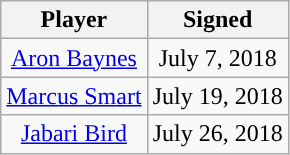<table class="wikitable sortable sortable">
<tr>
<th>Player</th>
<th>Signed</th>
</tr>
<tr style="text-align: center">
<td><a href='#'>Aron Baynes</a></td>
<td>July 7, 2018</td>
</tr>
<tr style="text-align: center">
<td><a href='#'>Marcus Smart</a></td>
<td>July 19, 2018</td>
</tr>
<tr style="text-align: center">
<td><a href='#'>Jabari Bird</a></td>
<td>July 26, 2018</td>
</tr>
</table>
